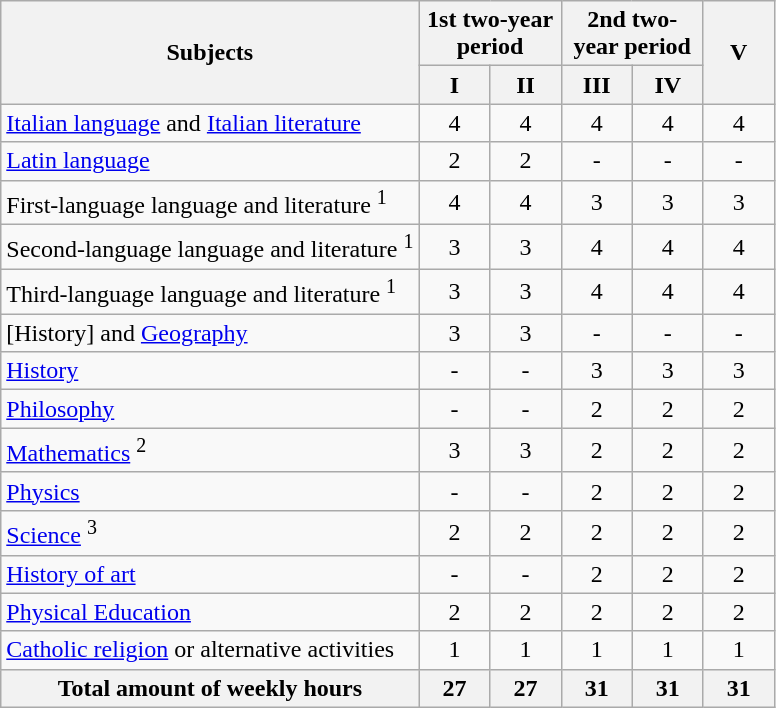<table class="wikitable">
<tr>
<th rowspan="2">Subjects</th>
<th colspan="2">1st two-year period</th>
<th colspan="2">2nd two-year period</th>
<th width="40px" rowspan="2">V</th>
</tr>
<tr>
<th width="40px">I</th>
<th width="40px">II</th>
<th width="40px">III</th>
<th width="40px">IV</th>
</tr>
<tr align="center">
<td align="left"><a href='#'>Italian language</a> and <a href='#'>Italian literature</a></td>
<td>4</td>
<td>4</td>
<td>4</td>
<td>4</td>
<td>4</td>
</tr>
<tr align="center">
<td align="left"><a href='#'>Latin language</a></td>
<td>2</td>
<td>2</td>
<td>-</td>
<td>-</td>
<td>-</td>
</tr>
<tr align="center">
<td align="left">First-language language and literature <sup>1</sup></td>
<td>4</td>
<td>4</td>
<td>3</td>
<td>3</td>
<td>3</td>
</tr>
<tr align="center">
<td align="left">Second-language language and literature <sup>1</sup></td>
<td>3</td>
<td>3</td>
<td>4</td>
<td>4</td>
<td>4</td>
</tr>
<tr align="center">
<td align="left">Third-language language and literature <sup>1</sup></td>
<td>3</td>
<td>3</td>
<td>4</td>
<td>4</td>
<td>4</td>
</tr>
<tr align="center">
<td align="left">[History] and <a href='#'>Geography</a></td>
<td>3</td>
<td>3</td>
<td>-</td>
<td>-</td>
<td>-</td>
</tr>
<tr align="center">
<td align="left"><a href='#'>History</a></td>
<td>-</td>
<td>-</td>
<td>3</td>
<td>3</td>
<td>3</td>
</tr>
<tr align="center">
<td align="left"><a href='#'>Philosophy</a></td>
<td>-</td>
<td>-</td>
<td>2</td>
<td>2</td>
<td>2</td>
</tr>
<tr align="center">
<td align="left"><a href='#'>Mathematics</a> <sup>2</sup></td>
<td>3</td>
<td>3</td>
<td>2</td>
<td>2</td>
<td>2</td>
</tr>
<tr align="center">
<td align="left"><a href='#'>Physics</a></td>
<td>-</td>
<td>-</td>
<td>2</td>
<td>2</td>
<td>2</td>
</tr>
<tr align="center">
<td align="left"><a href='#'>Science</a> <sup>3</sup></td>
<td>2</td>
<td>2</td>
<td>2</td>
<td>2</td>
<td>2</td>
</tr>
<tr align="center">
<td align="left"><a href='#'>History of art</a></td>
<td>-</td>
<td>-</td>
<td>2</td>
<td>2</td>
<td>2</td>
</tr>
<tr align="center">
<td align="left"><a href='#'>Physical Education</a></td>
<td>2</td>
<td>2</td>
<td>2</td>
<td>2</td>
<td>2</td>
</tr>
<tr align="center">
<td align="left"><a href='#'>Catholic religion</a> or alternative activities</td>
<td>1</td>
<td>1</td>
<td>1</td>
<td>1</td>
<td>1</td>
</tr>
<tr>
<th>Total amount of weekly hours</th>
<th>27</th>
<th>27</th>
<th>31</th>
<th>31</th>
<th>31</th>
</tr>
</table>
